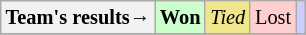<table style="margin-right:0; font-size:85%" class="wikitable">
<tr>
<th>Team's results→</th>
<td style="background-color:#cfc;"><strong>Won</strong></td>
<td style="background-color:#F0E68C;"><em>Tied</em></td>
<td style="background-color:#FFCFCF;">Lost</td>
<td style="background-color:#CFCFFF;"><em></em></td>
</tr>
<tr>
</tr>
</table>
